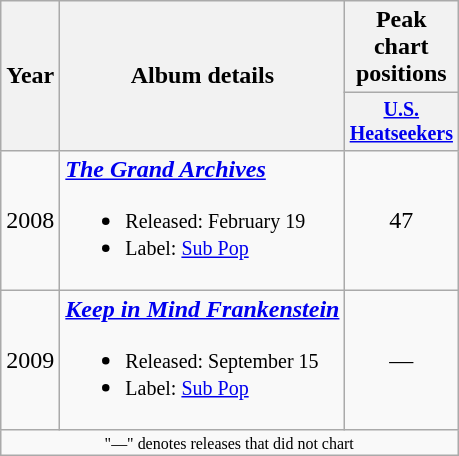<table class="wikitable">
<tr>
<th rowspan="2">Year</th>
<th rowspan="2">Album details</th>
<th>Peak chart positions</th>
</tr>
<tr style="font-size:smaller;">
<th width="35"><a href='#'>U.S. Heatseekers</a></th>
</tr>
<tr>
<td>2008</td>
<td><strong><em><a href='#'>The Grand Archives</a></em></strong><br><ul><li><small>Released: February 19</small></li><li><small>Label: <a href='#'>Sub Pop</a></small></li></ul></td>
<td align="center">47</td>
</tr>
<tr>
<td>2009</td>
<td><strong><em><a href='#'>Keep in Mind Frankenstein</a></em></strong><br><ul><li><small>Released: September 15</small></li><li><small>Label: <a href='#'>Sub Pop</a></small></li></ul></td>
<td align="center">—</td>
</tr>
<tr>
<td colspan="3" style="font-size:8pt" align="center">"—" denotes releases that did not chart</td>
</tr>
</table>
